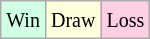<table class="wikitable">
<tr>
<td style="background-color: #d0ffe3;"><small>Win</small></td>
<td style="background-color: #ffffdd;"><small>Draw</small></td>
<td style="background-color: #ffd0e3;"><small>Loss</small></td>
</tr>
</table>
